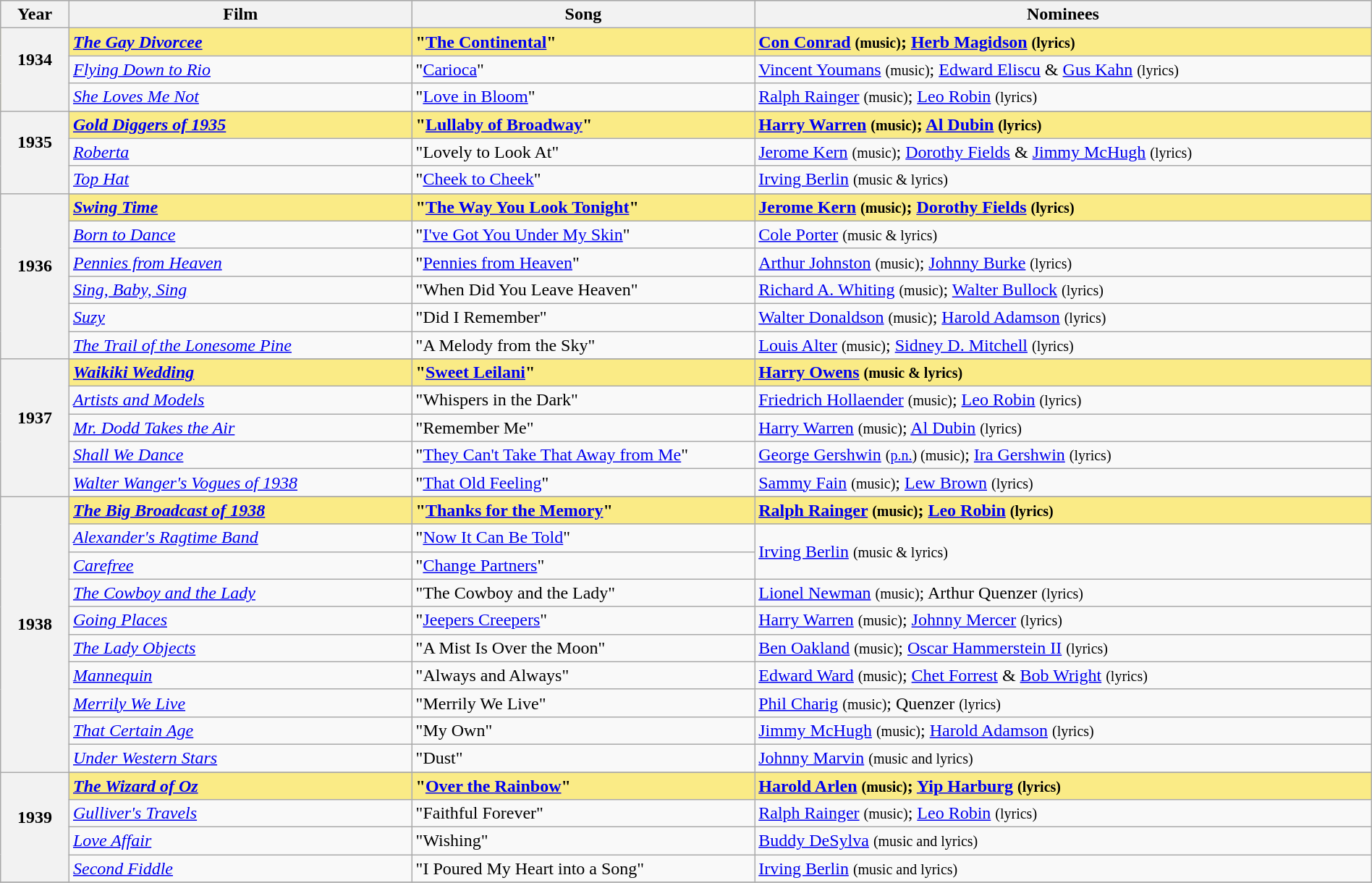<table class="wikitable" style="width:100%">
<tr bgcolor="#bebebe">
<th width="5%">Year</th>
<th width="25%">Film</th>
<th width="25%">Song</th>
<th width="45%">Nominees</th>
</tr>
<tr style="background:#FAEB86">
<th rowspan="3">1934<br> <br></th>
<td><strong><em><a href='#'>The Gay Divorcee</a></em></strong></td>
<td><strong>"<a href='#'>The Continental</a>"</strong></td>
<td><strong><a href='#'>Con Conrad</a> <small>(music)</small>; <a href='#'>Herb Magidson</a> <small>(lyrics)</small></strong></td>
</tr>
<tr>
<td><em><a href='#'>Flying Down to Rio</a></em></td>
<td>"<a href='#'>Carioca</a>"</td>
<td><a href='#'>Vincent Youmans</a> <small>(music)</small>; <a href='#'>Edward Eliscu</a> & <a href='#'>Gus Kahn</a> <small>(lyrics)</small></td>
</tr>
<tr>
<td><em><a href='#'>She Loves Me Not</a></em></td>
<td>"<a href='#'>Love in Bloom</a>"</td>
<td><a href='#'>Ralph Rainger</a> <small>(music)</small>; <a href='#'>Leo Robin</a> <small>(lyrics)</small></td>
</tr>
<tr>
<th rowspan="4" style="text-align:center">1935<br> <br></th>
</tr>
<tr style="background:#FAEB86">
<td><strong><em><a href='#'>Gold Diggers of 1935</a></em></strong></td>
<td><strong>"<a href='#'>Lullaby of Broadway</a>"</strong></td>
<td><strong><a href='#'>Harry Warren</a> <small>(music)</small>; <a href='#'>Al Dubin</a> <small>(lyrics)</small></strong></td>
</tr>
<tr>
<td><em><a href='#'>Roberta</a></em></td>
<td>"Lovely to Look At"</td>
<td><a href='#'>Jerome Kern</a> <small>(music)</small>; <a href='#'>Dorothy Fields</a> & <a href='#'>Jimmy McHugh</a> <small>(lyrics)</small></td>
</tr>
<tr>
<td><em><a href='#'>Top Hat</a></em></td>
<td>"<a href='#'>Cheek to Cheek</a>"</td>
<td><a href='#'>Irving Berlin</a> <small>(music & lyrics)</small></td>
</tr>
<tr>
<th rowspan="7" style="text-align:center">1936<br> <br></th>
</tr>
<tr style="background:#FAEB86">
<td><strong><em><a href='#'>Swing Time</a></em></strong></td>
<td><strong>"<a href='#'>The Way You Look Tonight</a>"</strong></td>
<td><strong><a href='#'>Jerome Kern</a> <small>(music)</small>; <a href='#'>Dorothy Fields</a> <small>(lyrics)</small></strong></td>
</tr>
<tr>
<td><em><a href='#'>Born to Dance</a></em></td>
<td>"<a href='#'>I've Got You Under My Skin</a>"</td>
<td><a href='#'>Cole Porter</a> <small>(music & lyrics)</small></td>
</tr>
<tr>
<td><em><a href='#'>Pennies from Heaven</a></em></td>
<td>"<a href='#'>Pennies from Heaven</a>"</td>
<td><a href='#'>Arthur Johnston</a> <small>(music)</small>; <a href='#'>Johnny Burke</a> <small>(lyrics)</small></td>
</tr>
<tr>
<td><em><a href='#'>Sing, Baby, Sing</a></em></td>
<td>"When Did You Leave Heaven"</td>
<td><a href='#'>Richard A. Whiting</a> <small>(music)</small>; <a href='#'>Walter Bullock</a> <small>(lyrics)</small></td>
</tr>
<tr>
<td><em><a href='#'>Suzy</a></em></td>
<td>"Did I Remember"</td>
<td><a href='#'>Walter Donaldson</a> <small>(music)</small>; <a href='#'>Harold Adamson</a> <small>(lyrics)</small></td>
</tr>
<tr>
<td><em><a href='#'>The Trail of the Lonesome Pine</a></em></td>
<td>"A Melody from the Sky"</td>
<td><a href='#'>Louis Alter</a> <small>(music)</small>; <a href='#'>Sidney D. Mitchell</a> <small>(lyrics)</small></td>
</tr>
<tr>
<th rowspan="6" style="text-align:center">1937<br> <br></th>
</tr>
<tr style="background:#FAEB86">
<td><strong><em><a href='#'>Waikiki Wedding</a></em></strong></td>
<td><strong>"<a href='#'>Sweet Leilani</a>"</strong></td>
<td><strong><a href='#'>Harry Owens</a> <small>(music & lyrics)</small></strong></td>
</tr>
<tr>
<td><em><a href='#'>Artists and Models</a></em></td>
<td>"Whispers in the Dark"</td>
<td><a href='#'>Friedrich Hollaender</a> <small>(music)</small>; <a href='#'>Leo Robin</a> <small>(lyrics)</small></td>
</tr>
<tr>
<td><em><a href='#'>Mr. Dodd Takes the Air</a></em></td>
<td>"Remember Me"</td>
<td><a href='#'>Harry Warren</a> <small>(music)</small>; <a href='#'>Al Dubin</a> <small>(lyrics)</small></td>
</tr>
<tr>
<td><em><a href='#'>Shall We Dance</a></em></td>
<td>"<a href='#'>They Can't Take That Away from Me</a>"</td>
<td><a href='#'>George Gershwin</a> <small>(<a href='#'>p.n.</a>) (music)</small>; <a href='#'>Ira Gershwin</a> <small>(lyrics)</small></td>
</tr>
<tr>
<td><em><a href='#'>Walter Wanger's Vogues of 1938</a></em></td>
<td>"<a href='#'>That Old Feeling</a>"</td>
<td><a href='#'>Sammy Fain</a> <small>(music)</small>; <a href='#'>Lew Brown</a> <small>(lyrics)</small></td>
</tr>
<tr>
<th rowspan="11" style="text-align:center">1938<br> <br></th>
</tr>
<tr style="background:#FAEB86">
<td><strong><em><a href='#'>The Big Broadcast of 1938</a></em></strong></td>
<td><strong>"<a href='#'>Thanks for the Memory</a>"</strong></td>
<td><strong><a href='#'>Ralph Rainger</a> <small>(music)</small>; <a href='#'>Leo Robin</a> <small>(lyrics)</small></strong></td>
</tr>
<tr>
<td><em><a href='#'>Alexander's Ragtime Band</a></em></td>
<td>"<a href='#'>Now It Can Be Told</a>"</td>
<td rowspan=2><a href='#'>Irving Berlin</a> <small>(music & lyrics)</small></td>
</tr>
<tr>
<td><em><a href='#'>Carefree</a></em></td>
<td>"<a href='#'>Change Partners</a>"</td>
</tr>
<tr>
<td><em><a href='#'>The Cowboy and the Lady</a></em></td>
<td>"The Cowboy and the Lady"</td>
<td><a href='#'>Lionel Newman</a> <small>(music)</small>; Arthur Quenzer <small>(lyrics)</small></td>
</tr>
<tr>
<td><em><a href='#'>Going Places</a></em></td>
<td>"<a href='#'>Jeepers Creepers</a>"</td>
<td><a href='#'>Harry Warren</a> <small>(music)</small>; <a href='#'>Johnny Mercer</a> <small>(lyrics)</small></td>
</tr>
<tr>
<td><em><a href='#'>The Lady Objects</a></em></td>
<td>"A Mist Is Over the Moon"</td>
<td><a href='#'>Ben Oakland</a> <small>(music)</small>; <a href='#'>Oscar Hammerstein II</a> <small>(lyrics)</small></td>
</tr>
<tr>
<td><em><a href='#'>Mannequin</a></em></td>
<td>"Always and Always"</td>
<td><a href='#'>Edward Ward</a> <small>(music)</small>; <a href='#'>Chet Forrest</a> & <a href='#'>Bob Wright</a> <small>(lyrics)</small></td>
</tr>
<tr>
<td><em><a href='#'>Merrily We Live</a></em></td>
<td>"Merrily We Live"</td>
<td><a href='#'>Phil Charig</a> <small>(music)</small>; Quenzer <small>(lyrics)</small></td>
</tr>
<tr>
<td><em><a href='#'>That Certain Age</a></em></td>
<td>"My Own"</td>
<td><a href='#'>Jimmy McHugh</a> <small>(music)</small>; <a href='#'>Harold Adamson</a> <small>(lyrics)</small></td>
</tr>
<tr>
<td><em><a href='#'>Under Western Stars</a></em></td>
<td>"Dust"</td>
<td><a href='#'>Johnny Marvin</a> <small>(music and lyrics)</small></td>
</tr>
<tr>
<th rowspan="5" style="text-align:center">1939<br> <br></th>
</tr>
<tr style="background:#FAEB86">
<td><strong><em><a href='#'>The Wizard of Oz</a></em></strong></td>
<td><strong>"<a href='#'>Over the Rainbow</a>"</strong></td>
<td><strong><a href='#'>Harold Arlen</a> <small>(music)</small>; <a href='#'>Yip Harburg</a> <small>(lyrics)</small></strong></td>
</tr>
<tr>
<td><em><a href='#'>Gulliver's Travels</a></em></td>
<td>"Faithful Forever"</td>
<td><a href='#'>Ralph Rainger</a> <small>(music)</small>; <a href='#'>Leo Robin</a> <small>(lyrics)</small></td>
</tr>
<tr>
<td><em><a href='#'>Love Affair</a></em></td>
<td>"Wishing"</td>
<td><a href='#'>Buddy DeSylva</a> <small>(music and lyrics)</small></td>
</tr>
<tr>
<td><em><a href='#'>Second Fiddle</a></em></td>
<td>"I Poured My Heart into a Song"</td>
<td><a href='#'>Irving Berlin</a> <small>(music and lyrics)</small></td>
</tr>
<tr>
</tr>
</table>
